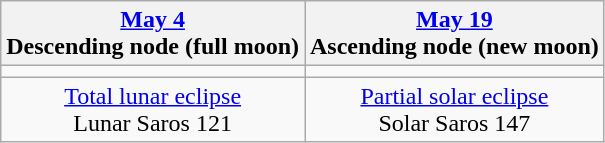<table class="wikitable">
<tr>
<th><a href='#'>May 4</a><br>Descending node (full moon)<br></th>
<th><a href='#'>May 19</a><br>Ascending node (new moon)<br></th>
</tr>
<tr>
<td></td>
<td></td>
</tr>
<tr align=center>
<td><a href='#'>Total lunar eclipse</a><br>Lunar Saros 121</td>
<td><a href='#'>Partial solar eclipse</a><br>Solar Saros 147</td>
</tr>
</table>
